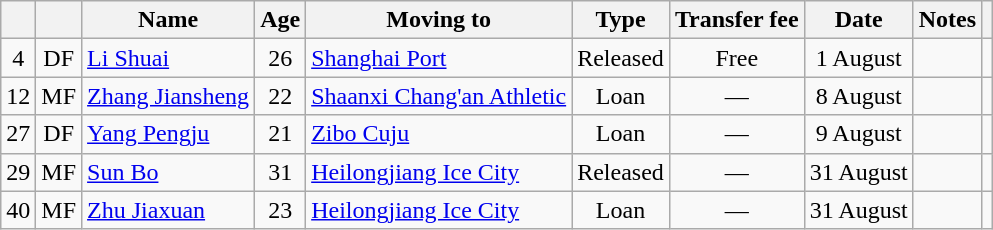<table class="wikitable" style="text-align: center ">
<tr>
<th></th>
<th></th>
<th>Name</th>
<th>Age</th>
<th>Moving to</th>
<th>Type</th>
<th>Transfer fee</th>
<th>Date</th>
<th>Notes</th>
<th></th>
</tr>
<tr>
<td>4</td>
<td>DF</td>
<td align="left"> <a href='#'>Li Shuai</a></td>
<td>26</td>
<td align="left"> <a href='#'>Shanghai Port</a></td>
<td>Released</td>
<td>Free</td>
<td>1 August</td>
<td></td>
<td></td>
</tr>
<tr>
<td>12</td>
<td>MF</td>
<td align="left"> <a href='#'>Zhang Jiansheng</a></td>
<td>22</td>
<td align="left"> <a href='#'>Shaanxi Chang'an Athletic</a></td>
<td>Loan</td>
<td>—</td>
<td>8 August</td>
<td></td>
<td></td>
</tr>
<tr>
<td>27</td>
<td>DF</td>
<td align="left"> <a href='#'>Yang Pengju</a></td>
<td>21</td>
<td align="left"> <a href='#'>Zibo Cuju</a></td>
<td>Loan</td>
<td>—</td>
<td>9 August</td>
<td></td>
<td></td>
</tr>
<tr>
<td>29</td>
<td>MF</td>
<td align="left"> <a href='#'>Sun Bo</a></td>
<td>31</td>
<td align="left"> <a href='#'>Heilongjiang Ice City</a></td>
<td>Released</td>
<td>—</td>
<td>31 August</td>
<td></td>
<td></td>
</tr>
<tr>
<td>40</td>
<td>MF</td>
<td align="left"> <a href='#'>Zhu Jiaxuan</a></td>
<td>23</td>
<td align="left"> <a href='#'>Heilongjiang Ice City</a></td>
<td>Loan</td>
<td>—</td>
<td>31 August</td>
<td></td>
<td></td>
</tr>
</table>
